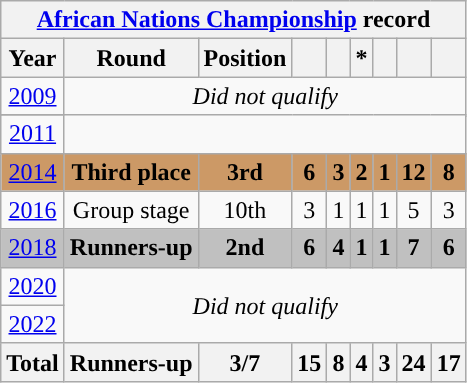<table class="wikitable" style="text-align: center;">
<tr>
<th colspan=9><a href='#'>African Nations Championship</a> record</th>
</tr>
<tr>
<th>Year</th>
<th>Round</th>
<th>Position</th>
<th></th>
<th></th>
<th>*</th>
<th></th>
<th></th>
<th></th>
</tr>
<tr bgcolor=#f9f9f9>
<td> <a href='#'>2009</a></td>
<td colspan="8" rowspan="2"><em>Did not qualify</em></td>
</tr>
<tr>
</tr>
<tr bgcolor=#f9f9f9>
<td> <a href='#'>2011</a></td>
</tr>
<tr bgcolor="#cc9966">
<td> <a href='#'>2014</a></td>
<td><strong>Third place</strong></td>
<td><strong>3rd</strong></td>
<td><strong>6</strong></td>
<td><strong>3</strong></td>
<td><strong>2</strong></td>
<td><strong>1</strong></td>
<td><strong>12</strong></td>
<td><strong>8</strong></td>
</tr>
<tr>
<td> <a href='#'>2016</a></td>
<td>Group stage</td>
<td>10th</td>
<td>3</td>
<td>1</td>
<td>1</td>
<td>1</td>
<td>5</td>
<td>3</td>
</tr>
<tr bgcolor="silver">
<td> <a href='#'>2018</a></td>
<td><strong>Runners-up</strong></td>
<td><strong>2nd</strong></td>
<td><strong>6</strong></td>
<td><strong>4</strong></td>
<td><strong>1</strong></td>
<td><strong>1</strong></td>
<td><strong>7</strong></td>
<td><strong>6</strong></td>
</tr>
<tr>
<td> <a href='#'>2020</a></td>
<td colspan="8" rowspan=2><em>Did not qualify</em></td>
</tr>
<tr>
<td> <a href='#'>2022</a></td>
</tr>
<tr>
<th>Total</th>
<th>Runners-up</th>
<th>3/7</th>
<th>15</th>
<th>8</th>
<th>4</th>
<th>3</th>
<th>24</th>
<th>17</th>
</tr>
</table>
